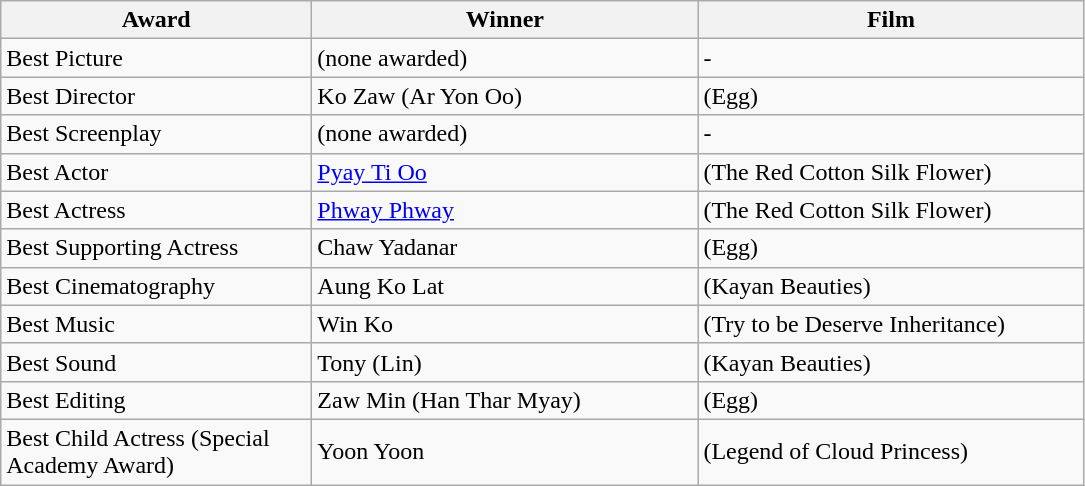<table class="wikitable">
<tr>
<th width="200"><strong>Award</strong></th>
<th width="250"><strong>Winner</strong></th>
<th width="250"><strong>Film</strong></th>
</tr>
<tr>
<td>Best Picture</td>
<td>(none awarded)</td>
<td>-</td>
</tr>
<tr>
<td>Best Director</td>
<td>Ko Zaw (Ar Yon Oo)</td>
<td> (Egg)</td>
</tr>
<tr>
<td>Best Screenplay</td>
<td>(none awarded)</td>
<td>-</td>
</tr>
<tr>
<td>Best Actor</td>
<td><a href='#'>Pyay Ti Oo</a></td>
<td> (The Red Cotton Silk Flower)</td>
</tr>
<tr>
<td>Best Actress</td>
<td><a href='#'>Phway Phway</a></td>
<td> (The Red Cotton Silk Flower)</td>
</tr>
<tr>
<td>Best Supporting Actress</td>
<td>Chaw Yadanar</td>
<td> (Egg)</td>
</tr>
<tr>
<td>Best Cinematography</td>
<td>Aung Ko Lat</td>
<td> (Kayan Beauties)</td>
</tr>
<tr>
<td>Best Music</td>
<td>Win Ko</td>
<td> (Try to be Deserve Inheritance)</td>
</tr>
<tr>
<td>Best Sound</td>
<td>Tony (Lin)</td>
<td> (Kayan Beauties)</td>
</tr>
<tr>
<td>Best Editing</td>
<td>Zaw Min (Han Thar Myay)</td>
<td> (Egg)</td>
</tr>
<tr>
<td>Best Child Actress (Special Academy Award)</td>
<td>Yoon Yoon</td>
<td> (Legend of Cloud Princess)</td>
</tr>
</table>
